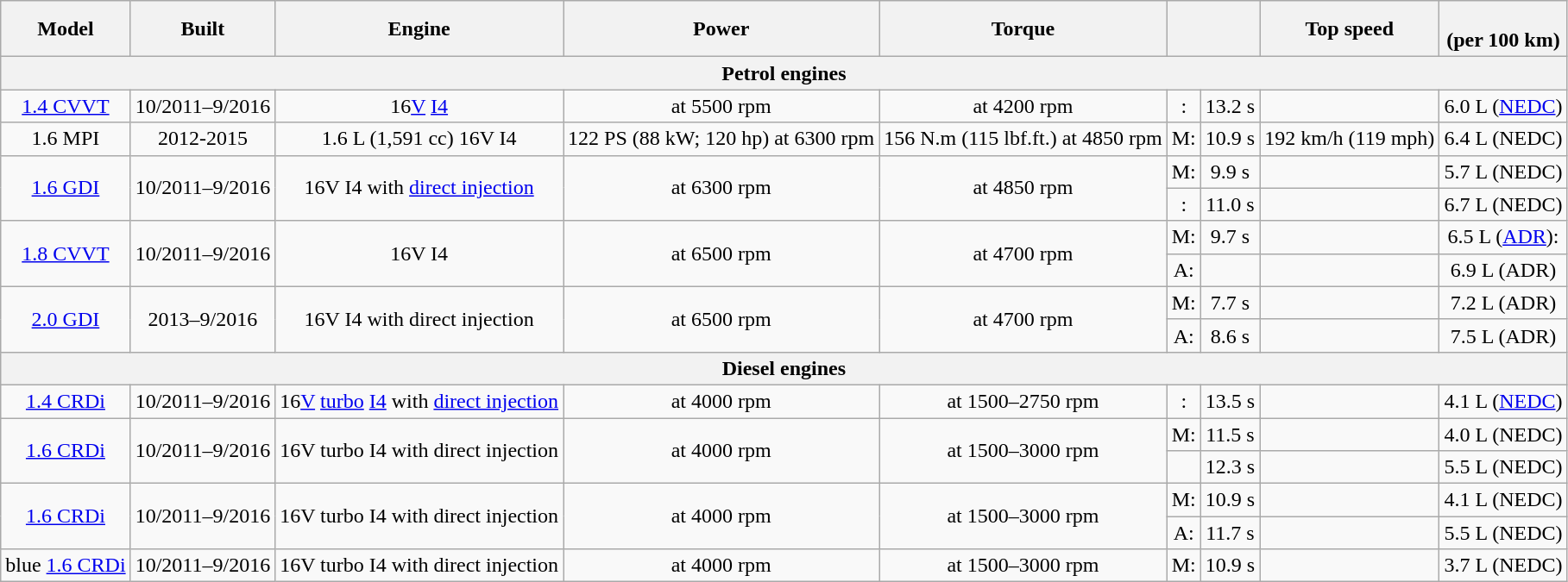<table class="wikitable" style="text-align: center;">
<tr>
<th>Model</th>
<th>Built</th>
<th>Engine</th>
<th>Power</th>
<th>Torque</th>
<th colspan="2"></th>
<th>Top speed</th>
<th><br>(per 100 km)</th>
</tr>
<tr>
<th colspan="9">Petrol engines</th>
</tr>
<tr>
<td><a href='#'>1.4 CVVT</a></td>
<td>10/2011–9/2016</td>
<td> 16<a href='#'>V</a> <a href='#'>I4</a></td>
<td> at 5500 rpm</td>
<td> at 4200 rpm</td>
<td>:</td>
<td>13.2 s</td>
<td></td>
<td>6.0 L (<a href='#'>NEDC</a>)</td>
</tr>
<tr>
<td>1.6 MPI</td>
<td>2012-2015</td>
<td>1.6 L (1,591 cc) 16V I4</td>
<td>122 PS (88 kW; 120 hp) at 6300 rpm</td>
<td>156 N.m (115 lbf.ft.) at 4850 rpm</td>
<td>M:</td>
<td>10.9 s</td>
<td>192 km/h (119 mph)</td>
<td>6.4 L (NEDC)</td>
</tr>
<tr>
<td rowspan="2"><a href='#'>1.6 GDI</a></td>
<td rowspan="2">10/2011–9/2016</td>
<td rowspan="2"> 16V I4 with <a href='#'>direct injection</a></td>
<td rowspan="2"> at 6300 rpm</td>
<td rowspan="2"> at 4850 rpm</td>
<td>M:</td>
<td>9.9 s</td>
<td></td>
<td>5.7 L (NEDC)</td>
</tr>
<tr>
<td>:</td>
<td>11.0 s</td>
<td></td>
<td>6.7 L (NEDC)</td>
</tr>
<tr>
<td rowspan="2"><a href='#'>1.8 CVVT</a></td>
<td rowspan="2">10/2011–9/2016</td>
<td rowspan="2"> 16V I4</td>
<td rowspan="2"> at 6500 rpm</td>
<td rowspan="2"> at 4700 rpm</td>
<td>M:</td>
<td>9.7 s</td>
<td></td>
<td>6.5 L (<a href='#'>ADR</a>):</td>
</tr>
<tr>
<td>A:</td>
<td></td>
<td></td>
<td>6.9 L (ADR)</td>
</tr>
<tr>
<td rowspan="2"><a href='#'>2.0 GDI</a></td>
<td rowspan="2">2013–9/2016</td>
<td rowspan="2"> 16V I4 with direct injection</td>
<td rowspan="2"> at 6500 rpm</td>
<td rowspan="2"> at 4700 rpm</td>
<td>M:</td>
<td>7.7 s</td>
<td></td>
<td>7.2 L (ADR)</td>
</tr>
<tr>
<td>A:</td>
<td>8.6 s</td>
<td></td>
<td>7.5 L (ADR)</td>
</tr>
<tr>
<th colspan="9">Diesel engines</th>
</tr>
<tr>
<td><a href='#'>1.4 CRDi</a></td>
<td>10/2011–9/2016</td>
<td> 16<a href='#'>V</a> <a href='#'>turbo</a> <a href='#'>I4</a> with <a href='#'>direct injection</a></td>
<td> at 4000 rpm</td>
<td> at 1500–2750 rpm</td>
<td>:</td>
<td>13.5 s</td>
<td></td>
<td>4.1 L (<a href='#'>NEDC</a>)</td>
</tr>
<tr>
<td rowspan="2"><a href='#'>1.6 CRDi</a></td>
<td rowspan="2">10/2011–9/2016</td>
<td rowspan="2"> 16V turbo I4 with direct injection</td>
<td rowspan="2"> at 4000 rpm</td>
<td rowspan="2"> at 1500–3000 rpm</td>
<td>M:</td>
<td>11.5 s</td>
<td></td>
<td>4.0 L (NEDC)</td>
</tr>
<tr>
<td></td>
<td>12.3 s</td>
<td></td>
<td>5.5 L (NEDC)</td>
</tr>
<tr>
<td rowspan="2"><a href='#'>1.6 CRDi</a></td>
<td rowspan="2">10/2011–9/2016</td>
<td rowspan="2"> 16V turbo I4 with direct injection</td>
<td rowspan="2"> at 4000 rpm</td>
<td rowspan="2"> at 1500–3000 rpm</td>
<td>M:</td>
<td>10.9 s</td>
<td></td>
<td>4.1 L (NEDC)</td>
</tr>
<tr>
<td>A:</td>
<td>11.7 s</td>
<td></td>
<td>5.5 L (NEDC)</td>
</tr>
<tr>
<td>blue <a href='#'>1.6 CRDi</a></td>
<td>10/2011–9/2016</td>
<td> 16V turbo I4 with direct injection</td>
<td> at 4000 rpm</td>
<td> at 1500–3000 rpm</td>
<td>M:</td>
<td>10.9 s</td>
<td></td>
<td>3.7 L (NEDC)</td>
</tr>
</table>
